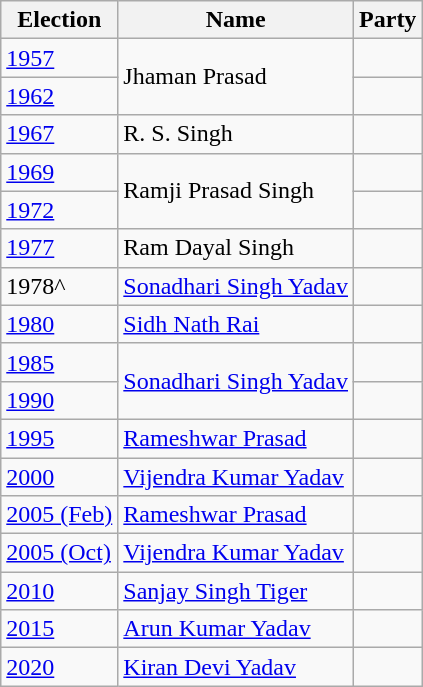<table class="wikitable sortable">
<tr>
<th>Election</th>
<th>Name</th>
<th colspan="2">Party</th>
</tr>
<tr>
<td><a href='#'>1957</a></td>
<td rowspan="2">Jhaman Prasad</td>
<td></td>
</tr>
<tr>
<td><a href='#'>1962</a></td>
</tr>
<tr>
<td><a href='#'>1967</a></td>
<td>R. S. Singh</td>
<td></td>
</tr>
<tr>
<td><a href='#'>1969</a></td>
<td rowspan="2">Ramji Prasad Singh</td>
<td></td>
</tr>
<tr>
<td><a href='#'>1972</a></td>
</tr>
<tr>
<td><a href='#'>1977</a></td>
<td>Ram Dayal Singh</td>
<td></td>
</tr>
<tr>
<td>1978^</td>
<td><a href='#'>Sonadhari Singh Yadav</a></td>
<td></td>
</tr>
<tr>
<td><a href='#'>1980</a></td>
<td><a href='#'>Sidh Nath Rai</a></td>
<td></td>
</tr>
<tr>
<td><a href='#'>1985</a></td>
<td rowspan="2"><a href='#'>Sonadhari Singh Yadav</a></td>
<td></td>
</tr>
<tr>
<td><a href='#'>1990</a></td>
<td></td>
</tr>
<tr>
<td><a href='#'>1995</a></td>
<td><a href='#'>Rameshwar Prasad</a></td>
<td></td>
</tr>
<tr>
<td><a href='#'>2000</a></td>
<td><a href='#'>Vijendra Kumar Yadav</a></td>
<td></td>
</tr>
<tr>
<td><a href='#'>2005 (Feb)</a></td>
<td><a href='#'>Rameshwar Prasad</a></td>
<td></td>
</tr>
<tr>
<td><a href='#'>2005 (Oct)</a></td>
<td><a href='#'>Vijendra Kumar Yadav</a></td>
<td></td>
</tr>
<tr>
<td><a href='#'>2010</a></td>
<td><a href='#'>Sanjay Singh Tiger</a></td>
<td></td>
</tr>
<tr>
<td><a href='#'>2015</a></td>
<td><a href='#'>Arun Kumar Yadav</a></td>
<td></td>
</tr>
<tr>
<td><a href='#'>2020</a></td>
<td><a href='#'>Kiran Devi Yadav</a></td>
</tr>
</table>
